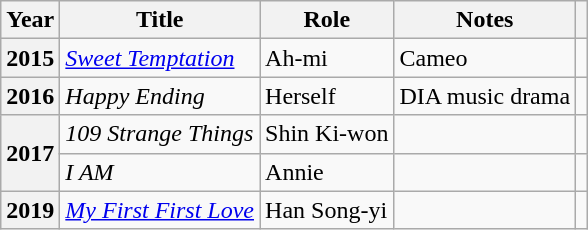<table class="wikitable plainrowheaders sortable">
<tr>
<th scope="col">Year</th>
<th scope="col">Title</th>
<th scope="col">Role</th>
<th scope="col">Notes</th>
<th scope="col" class="unsortable"></th>
</tr>
<tr>
<th scope="row">2015</th>
<td><em><a href='#'>Sweet Temptation</a></em></td>
<td>Ah-mi</td>
<td>Cameo</td>
<td style="text-align:center"></td>
</tr>
<tr>
<th scope="row">2016</th>
<td><em>Happy Ending</em></td>
<td>Herself</td>
<td>DIA music drama</td>
<td style="text-align:center"></td>
</tr>
<tr>
<th scope="row" rowspan="2">2017</th>
<td><em>109 Strange Things</em></td>
<td>Shin Ki-won</td>
<td></td>
<td style="text-align:center"></td>
</tr>
<tr>
<td><em>I AM</em></td>
<td>Annie</td>
<td></td>
<td style="text-align:center"></td>
</tr>
<tr>
<th scope="row">2019</th>
<td><em><a href='#'>My First First Love</a></em></td>
<td>Han Song-yi</td>
<td></td>
<td style="text-align:center"></td>
</tr>
</table>
